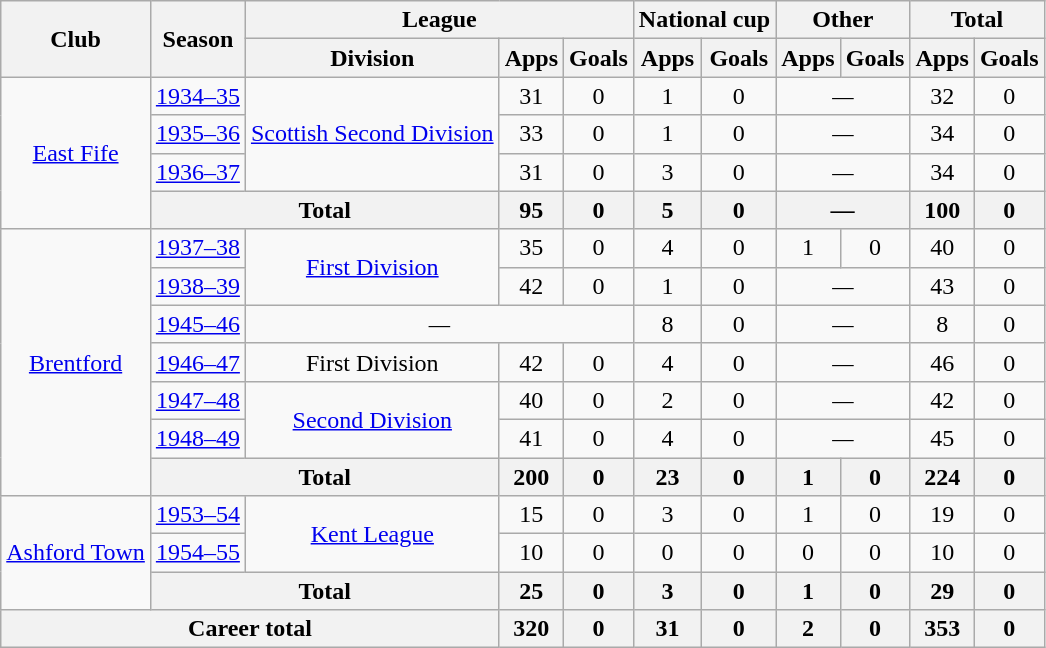<table class="wikitable" style="text-align: center;">
<tr>
<th rowspan="2">Club</th>
<th rowspan="2">Season</th>
<th colspan="3">League</th>
<th colspan="2">National cup</th>
<th colspan="2">Other</th>
<th colspan="2">Total</th>
</tr>
<tr>
<th>Division</th>
<th>Apps</th>
<th>Goals</th>
<th>Apps</th>
<th>Goals</th>
<th>Apps</th>
<th>Goals</th>
<th>Apps</th>
<th>Goals</th>
</tr>
<tr>
<td rowspan="4"><a href='#'>East Fife</a></td>
<td><a href='#'>1934–35</a></td>
<td rowspan="3"><a href='#'>Scottish Second Division</a></td>
<td>31</td>
<td>0</td>
<td>1</td>
<td>0</td>
<td colspan="2"><em>—</em></td>
<td>32</td>
<td>0</td>
</tr>
<tr>
<td><a href='#'>1935–36</a></td>
<td>33</td>
<td>0</td>
<td>1</td>
<td>0</td>
<td colspan="2"><em>—</em></td>
<td>34</td>
<td>0</td>
</tr>
<tr>
<td><a href='#'>1936–37</a></td>
<td>31</td>
<td>0</td>
<td>3</td>
<td>0</td>
<td colspan="2"><em>—</em></td>
<td>34</td>
<td>0</td>
</tr>
<tr>
<th colspan="2">Total</th>
<th>95</th>
<th>0</th>
<th>5</th>
<th>0</th>
<th colspan="2"><em>—</em></th>
<th>100</th>
<th>0</th>
</tr>
<tr>
<td rowspan="7"><a href='#'>Brentford</a></td>
<td><a href='#'>1937–38</a></td>
<td rowspan="2"><a href='#'>First Division</a></td>
<td>35</td>
<td>0</td>
<td>4</td>
<td>0</td>
<td>1</td>
<td>0</td>
<td>40</td>
<td>0</td>
</tr>
<tr>
<td><a href='#'>1938–39</a></td>
<td>42</td>
<td>0</td>
<td>1</td>
<td>0</td>
<td colspan="2"><em>—</em></td>
<td>43</td>
<td>0</td>
</tr>
<tr>
<td><a href='#'>1945–46</a></td>
<td colspan="3"><em>—</em></td>
<td>8</td>
<td>0</td>
<td colspan="2"><em>—</em></td>
<td>8</td>
<td>0</td>
</tr>
<tr>
<td><a href='#'>1946–47</a></td>
<td>First Division</td>
<td>42</td>
<td>0</td>
<td>4</td>
<td>0</td>
<td colspan="2"><em>—</em></td>
<td>46</td>
<td>0</td>
</tr>
<tr>
<td><a href='#'>1947–48</a></td>
<td rowspan="2"><a href='#'>Second Division</a></td>
<td>40</td>
<td>0</td>
<td>2</td>
<td>0</td>
<td colspan="2"><em>—</em></td>
<td>42</td>
<td>0</td>
</tr>
<tr>
<td><a href='#'>1948–49</a></td>
<td>41</td>
<td>0</td>
<td>4</td>
<td>0</td>
<td colspan="2"><em>—</em></td>
<td>45</td>
<td>0</td>
</tr>
<tr>
<th colspan="2">Total</th>
<th>200</th>
<th>0</th>
<th>23</th>
<th>0</th>
<th>1</th>
<th>0</th>
<th>224</th>
<th>0</th>
</tr>
<tr>
<td rowspan="3"><a href='#'>Ashford Town</a></td>
<td><a href='#'>1953–54</a></td>
<td rowspan="2"><a href='#'>Kent League</a></td>
<td>15</td>
<td>0</td>
<td>3</td>
<td>0</td>
<td>1</td>
<td>0</td>
<td>19</td>
<td>0</td>
</tr>
<tr>
<td><a href='#'>1954–55</a></td>
<td>10</td>
<td>0</td>
<td>0</td>
<td>0</td>
<td>0</td>
<td>0</td>
<td>10</td>
<td>0</td>
</tr>
<tr>
<th colspan="2">Total</th>
<th>25</th>
<th>0</th>
<th>3</th>
<th>0</th>
<th>1</th>
<th>0</th>
<th>29</th>
<th>0</th>
</tr>
<tr>
<th colspan="3">Career total</th>
<th>320</th>
<th>0</th>
<th>31</th>
<th>0</th>
<th>2</th>
<th>0</th>
<th>353</th>
<th>0</th>
</tr>
</table>
